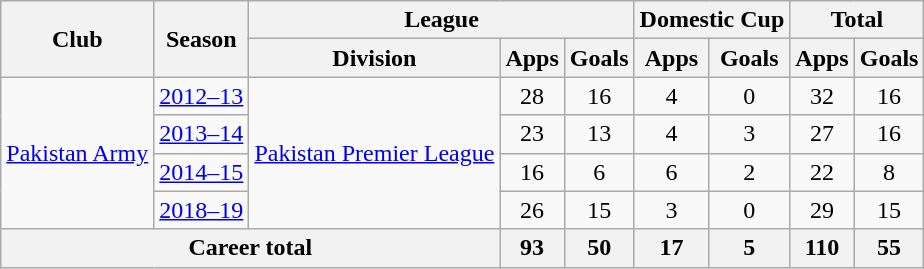<table class="wikitable" style="text-align:center">
<tr>
<th rowspan="2">Club</th>
<th rowspan="2">Season</th>
<th colspan="3">League</th>
<th colspan="2">Domestic Cup</th>
<th colspan="2">Total</th>
</tr>
<tr>
<th>Division</th>
<th>Apps</th>
<th>Goals</th>
<th>Apps</th>
<th>Goals</th>
<th>Apps</th>
<th>Goals</th>
</tr>
<tr>
<td rowspan="4"><a href='#'>Pakistan Army</a></td>
<td><a href='#'>2012–13</a></td>
<td rowspan="4"><a href='#'>Pakistan Premier League</a></td>
<td>28</td>
<td>16</td>
<td>4</td>
<td>0</td>
<td>32</td>
<td>16</td>
</tr>
<tr>
<td><a href='#'>2013–14</a></td>
<td>23</td>
<td>13</td>
<td>4</td>
<td>3</td>
<td>27</td>
<td>16</td>
</tr>
<tr>
<td><a href='#'>2014–15</a></td>
<td>16</td>
<td>6</td>
<td>6</td>
<td>2</td>
<td>22</td>
<td>8</td>
</tr>
<tr>
<td><a href='#'>2018–19</a></td>
<td>26</td>
<td>15</td>
<td>3</td>
<td>0</td>
<td>29</td>
<td>15</td>
</tr>
<tr>
<th colspan="3">Career total</th>
<th>93</th>
<th>50</th>
<th>17</th>
<th>5</th>
<th>110</th>
<th>55</th>
</tr>
</table>
